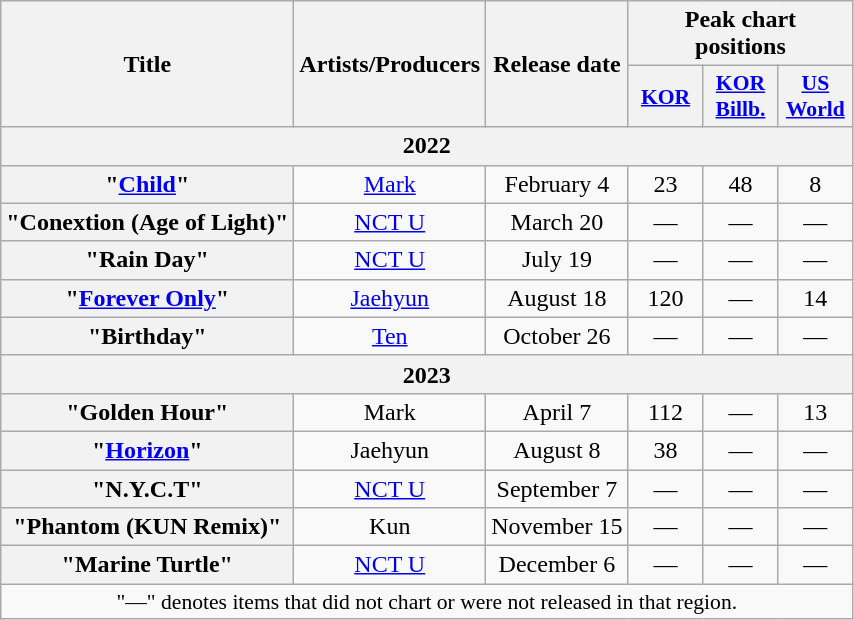<table class="wikitable plainrowheaders" style="text-align:center;">
<tr>
<th rowspan="2">Title</th>
<th rowspan="2">Artists/Producers</th>
<th rowspan="2">Release date</th>
<th colspan="3">Peak chart<br>positions</th>
</tr>
<tr>
<th style="width:3em;font-size:90%;"><a href='#'>KOR</a><br></th>
<th style="width:3em;font-size:90%;"><a href='#'>KOR<br>Billb.</a><br></th>
<th style="width:3em;font-size:90%;"><a href='#'>US<br>World</a><br></th>
</tr>
<tr>
<th colspan="6">2022</th>
</tr>
<tr>
<th scope=row>"<a href='#'>Child</a>"</th>
<td><a href='#'>Mark</a></td>
<td>February 4</td>
<td>23</td>
<td>48</td>
<td>8</td>
</tr>
<tr>
<th scope=row>"Conextion (Age of Light)"</th>
<td><a href='#'>NCT U</a> </td>
<td>March 20</td>
<td>—</td>
<td>—</td>
<td>—</td>
</tr>
<tr>
<th scope="row">"Rain Day"</th>
<td><a href='#'>NCT U</a> </td>
<td>July 19</td>
<td>—</td>
<td>—</td>
<td>—</td>
</tr>
<tr>
<th scope="row">"<a href='#'>Forever Only</a>"</th>
<td><a href='#'>Jaehyun</a></td>
<td>August 18</td>
<td>120</td>
<td>—</td>
<td>14</td>
</tr>
<tr>
<th scope="row">"Birthday"</th>
<td><a href='#'>Ten</a></td>
<td>October 26</td>
<td>—</td>
<td>—</td>
<td>—</td>
</tr>
<tr>
<th colspan="7">2023</th>
</tr>
<tr>
<th scope="row">"Golden Hour"</th>
<td>Mark</td>
<td>April 7</td>
<td>112</td>
<td>—</td>
<td>13</td>
</tr>
<tr>
<th scope="row">"<a href='#'>Horizon</a>"</th>
<td>Jaehyun</td>
<td>August 8</td>
<td>38</td>
<td>—</td>
<td>—</td>
</tr>
<tr>
<th scope="row">"N.Y.C.T"</th>
<td><a href='#'>NCT U</a> </td>
<td>September 7</td>
<td>—</td>
<td>—</td>
<td>—</td>
</tr>
<tr>
<th scope="row">"Phantom (KUN Remix)"</th>
<td>Kun</td>
<td>November 15</td>
<td>—</td>
<td>—</td>
<td>—</td>
</tr>
<tr>
<th scope="row">"Marine Turtle"</th>
<td><a href='#'>NCT U</a> </td>
<td>December 6</td>
<td>—</td>
<td>—</td>
<td>—</td>
</tr>
<tr>
<td colspan="6" style="font-size:90%;">"—" denotes items that did not chart or were not released in that region.</td>
</tr>
</table>
